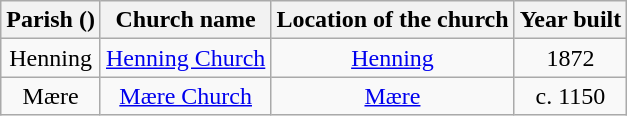<table class="wikitable" style="text-align:center">
<tr>
<th>Parish ()</th>
<th>Church name</th>
<th>Location of the church</th>
<th>Year built</th>
</tr>
<tr>
<td rowspan="1">Henning</td>
<td><a href='#'>Henning Church</a></td>
<td><a href='#'>Henning</a></td>
<td>1872</td>
</tr>
<tr>
<td rowspan="1">Mære</td>
<td><a href='#'>Mære Church</a></td>
<td><a href='#'>Mære</a></td>
<td>c. 1150</td>
</tr>
</table>
